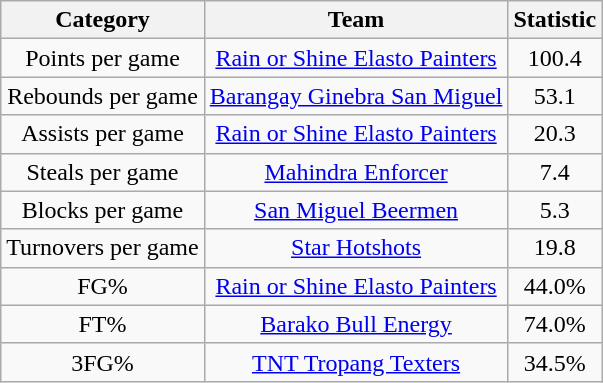<table class="wikitable" style="text-align:center">
<tr>
<th>Category</th>
<th>Team</th>
<th>Statistic</th>
</tr>
<tr>
<td>Points per game</td>
<td><a href='#'>Rain or Shine Elasto Painters</a></td>
<td>100.4</td>
</tr>
<tr>
<td>Rebounds per game</td>
<td><a href='#'>Barangay Ginebra San Miguel</a></td>
<td>53.1</td>
</tr>
<tr>
<td>Assists per game</td>
<td><a href='#'>Rain or Shine Elasto Painters</a></td>
<td>20.3</td>
</tr>
<tr>
<td>Steals per game</td>
<td><a href='#'>Mahindra Enforcer</a></td>
<td>7.4</td>
</tr>
<tr>
<td>Blocks per game</td>
<td><a href='#'>San Miguel Beermen</a></td>
<td>5.3</td>
</tr>
<tr>
<td>Turnovers per game</td>
<td><a href='#'>Star Hotshots</a></td>
<td>19.8</td>
</tr>
<tr>
<td>FG%</td>
<td><a href='#'>Rain or Shine Elasto Painters</a></td>
<td>44.0%</td>
</tr>
<tr>
<td>FT%</td>
<td><a href='#'>Barako Bull Energy</a></td>
<td>74.0%</td>
</tr>
<tr>
<td>3FG%</td>
<td><a href='#'>TNT Tropang Texters</a></td>
<td>34.5%</td>
</tr>
</table>
